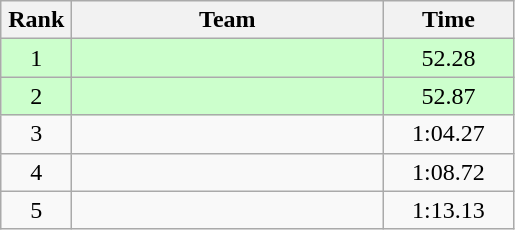<table class=wikitable style="text-align:center">
<tr>
<th width=40>Rank</th>
<th width=200>Team</th>
<th width=80>Time</th>
</tr>
<tr bgcolor="#ccffcc">
<td>1</td>
<td align=left></td>
<td>52.28</td>
</tr>
<tr bgcolor="#ccffcc">
<td>2</td>
<td align=left></td>
<td>52.87</td>
</tr>
<tr>
<td>3</td>
<td align=left></td>
<td>1:04.27</td>
</tr>
<tr>
<td>4</td>
<td align=left></td>
<td>1:08.72</td>
</tr>
<tr>
<td>5</td>
<td align=left></td>
<td>1:13.13</td>
</tr>
</table>
